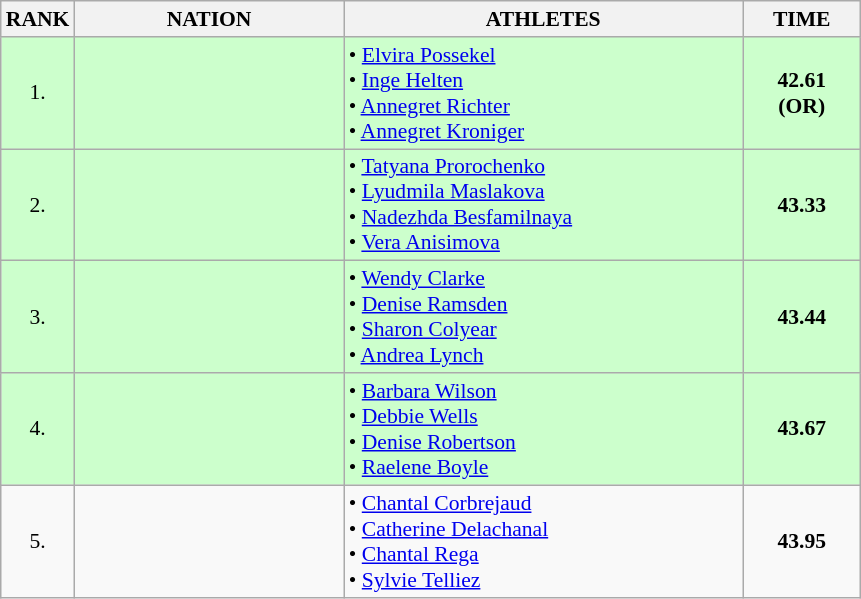<table class="wikitable" style="border-collapse: collapse; font-size: 90%;">
<tr>
<th>RANK</th>
<th style="width: 12em">NATION</th>
<th style="width: 18em">ATHLETES</th>
<th style="width: 5em">TIME</th>
</tr>
<tr style="background:#ccffcc;">
<td align="center">1.</td>
<td align="center"></td>
<td>• <a href='#'>Elvira Possekel</a><br>• <a href='#'>Inge Helten</a><br>• <a href='#'>Annegret Richter</a><br>• <a href='#'>Annegret Kroniger</a></td>
<td align="center"><strong>42.61</strong><br><strong>(OR)</strong></td>
</tr>
<tr style="background:#ccffcc;">
<td align="center">2.</td>
<td align="center"></td>
<td>• <a href='#'>Tatyana Prorochenko</a><br>• <a href='#'>Lyudmila Maslakova</a><br>• <a href='#'>Nadezhda Besfamilnaya</a><br>• <a href='#'>Vera Anisimova</a></td>
<td align="center"><strong>43.33</strong></td>
</tr>
<tr style="background:#ccffcc;">
<td align="center">3.</td>
<td align="center"></td>
<td>• <a href='#'>Wendy Clarke</a><br>• <a href='#'>Denise Ramsden</a><br>• <a href='#'>Sharon Colyear</a><br>• <a href='#'>Andrea Lynch</a></td>
<td align="center"><strong>43.44</strong></td>
</tr>
<tr style="background:#ccffcc;">
<td align="center">4.</td>
<td align="center"></td>
<td>• <a href='#'>Barbara Wilson</a><br>• <a href='#'>Debbie Wells</a><br>• <a href='#'>Denise Robertson</a><br>• <a href='#'>Raelene Boyle</a></td>
<td align="center"><strong>43.67</strong></td>
</tr>
<tr>
<td align="center">5.</td>
<td align="center"></td>
<td>• <a href='#'>Chantal Corbrejaud</a><br>• <a href='#'>Catherine Delachanal</a><br>• <a href='#'>Chantal Rega</a><br>• <a href='#'>Sylvie Telliez</a></td>
<td align="center"><strong>43.95</strong></td>
</tr>
</table>
